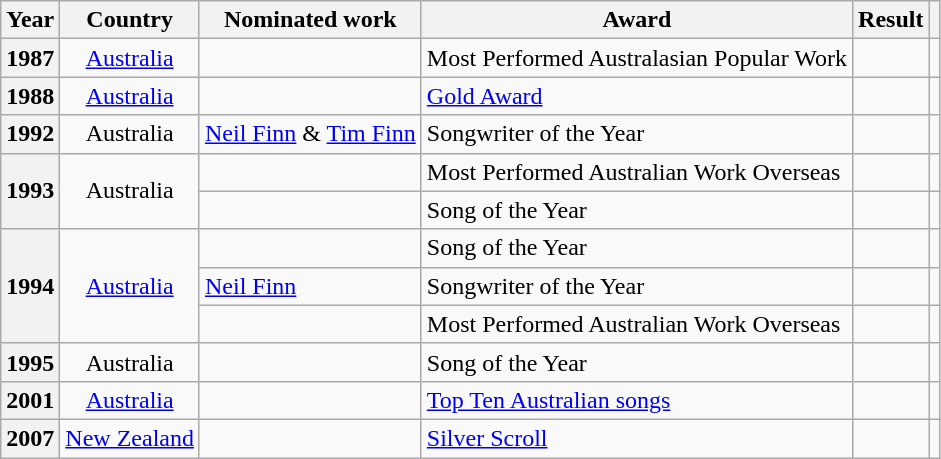<table class="wikitable sortable plainrowheaders">
<tr>
<th scope="col">Year</th>
<th scope="col">Country</th>
<th scope="col">Nominated work</th>
<th scope="col">Award</th>
<th scope="col">Result</th>
<th scope="col" class="unsortable"></th>
</tr>
<tr>
<th scope="row">1987</th>
<td style="text-align: center;"><a href='#'>Australia</a></td>
<td></td>
<td>Most Performed Australasian Popular Work</td>
<td></td>
<td align="center"></td>
</tr>
<tr>
<th scope="row">1988</th>
<td style="text-align: center;"><a href='#'>Australia</a></td>
<td></td>
<td><a href='#'>Gold Award</a></td>
<td></td>
<td align="center"></td>
</tr>
<tr>
<th scope="row">1992</th>
<td style="text-align: center;">Australia</td>
<td><a href='#'>Neil Finn</a> & <a href='#'>Tim Finn</a></td>
<td>Songwriter of the Year</td>
<td></td>
<td align="center"></td>
</tr>
<tr>
<th scope="row" rowspan=2>1993</th>
<td style="text-align: center;" rowspan=2>Australia</td>
<td></td>
<td>Most Performed Australian Work Overseas</td>
<td></td>
<td align="center"></td>
</tr>
<tr>
<td></td>
<td>Song of the Year</td>
<td></td>
<td align="center"></td>
</tr>
<tr>
<th scope="row" rowspan=3>1994</th>
<td style="text-align: center;" rowspan=3><a href='#'>Australia</a></td>
<td></td>
<td>Song of the Year</td>
<td></td>
<td align="center"></td>
</tr>
<tr>
<td><a href='#'>Neil Finn</a></td>
<td>Songwriter of the Year</td>
<td></td>
<td align="center"></td>
</tr>
<tr>
<td></td>
<td>Most Performed Australian Work Overseas</td>
<td></td>
<td align="center"></td>
</tr>
<tr>
<th scope="row">1995</th>
<td style="text-align: center;">Australia</td>
<td></td>
<td>Song of the Year</td>
<td></td>
<td align="center"></td>
</tr>
<tr>
<th scope="row">2001</th>
<td style="text-align: center;"><a href='#'>Australia</a></td>
<td></td>
<td><a href='#'>Top Ten Australian songs</a></td>
<td></td>
<td align="center"></td>
</tr>
<tr>
<th scope="row">2007</th>
<td style="text-align: center;"><a href='#'>New Zealand</a></td>
<td></td>
<td><a href='#'>Silver Scroll</a></td>
<td></td>
<td align="center"></td>
</tr>
</table>
